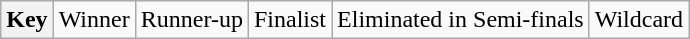<table class="wikitable">
<tr>
<th>Key</th>
<td> Winner</td>
<td> Runner-up</td>
<td> Finalist</td>
<td> Eliminated in Semi-finals</td>
<td> Wildcard</td>
</tr>
</table>
